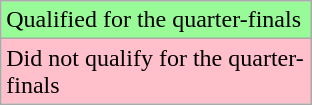<table class="wikitable">
<tr>
<td width=200px bgcolor="#98fb98">Qualified for the quarter-finals</td>
</tr>
<tr>
<td width=200px bgcolor=pink>Did not qualify for the quarter-finals</td>
</tr>
</table>
